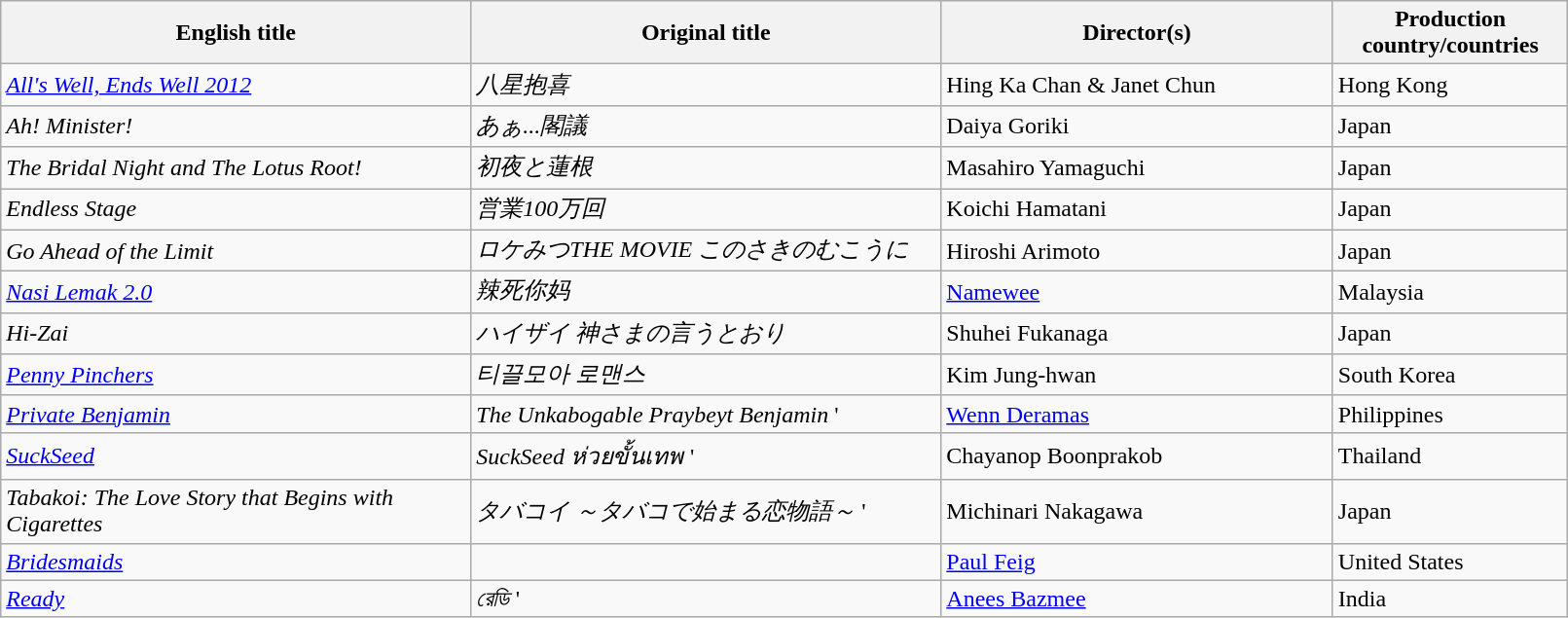<table class="sortable wikitable" width="85%" cellpadding="5">
<tr>
<th width="30%">English title</th>
<th width="30%">Original title</th>
<th width="25%">Director(s)</th>
<th width="15%">Production country/countries</th>
</tr>
<tr>
<td><em><a href='#'>All's Well, Ends Well 2012</a></em></td>
<td><em>八星抱喜</em></td>
<td>Hing Ka Chan & Janet Chun</td>
<td>Hong Kong</td>
</tr>
<tr>
<td><em>Ah! Minister!</em></td>
<td><em>あぁ...閣議</em></td>
<td>Daiya Goriki</td>
<td>Japan</td>
</tr>
<tr>
<td><em>The Bridal Night and The Lotus Root!</em></td>
<td><em>初夜と蓮根</em></td>
<td>Masahiro Yamaguchi</td>
<td>Japan</td>
</tr>
<tr>
<td><em>Endless Stage</em></td>
<td><em>営業100万回</em></td>
<td>Koichi Hamatani</td>
<td>Japan</td>
</tr>
<tr>
<td><em>Go Ahead of the Limit</em></td>
<td><em>ロケみつTHE MOVIE このさきのむこうに</em></td>
<td>Hiroshi Arimoto</td>
<td>Japan</td>
</tr>
<tr>
<td><em><a href='#'>Nasi Lemak 2.0</a></em></td>
<td><em>辣死你妈</em></td>
<td><a href='#'>Namewee</a></td>
<td>Malaysia</td>
</tr>
<tr>
<td><em>Hi-Zai</em></td>
<td><em>ハイザイ 神さまの言うとおり</em></td>
<td>Shuhei Fukanaga</td>
<td>Japan</td>
</tr>
<tr>
<td><em><a href='#'>Penny Pinchers</a></em></td>
<td><em>티끌모아 로맨스</em></td>
<td>Kim Jung-hwan</td>
<td>South Korea</td>
</tr>
<tr>
<td><em><a href='#'>Private Benjamin</a></em></td>
<td><em>The Unkabogable Praybeyt Benjamin</em> '</td>
<td><a href='#'>Wenn Deramas</a></td>
<td>Philippines</td>
</tr>
<tr>
<td><em><a href='#'>SuckSeed</a></em></td>
<td><em>SuckSeed ห่วยขั้นเทพ</em> '</td>
<td>Chayanop Boonprakob</td>
<td>Thailand</td>
</tr>
<tr>
<td><em>Tabakoi: The Love Story that Begins with Cigarettes</em></td>
<td><em>タバコイ ～タバコで始まる恋物語～</em> '</td>
<td>Michinari Nakagawa</td>
<td>Japan</td>
</tr>
<tr>
<td><em><a href='#'>Bridesmaids</a></em></td>
<td></td>
<td><a href='#'>Paul Feig</a></td>
<td>United States</td>
</tr>
<tr>
<td><em><a href='#'>Ready</a></em></td>
<td><em>রেডি</em> '</td>
<td><a href='#'>Anees Bazmee</a></td>
<td>India</td>
</tr>
</table>
